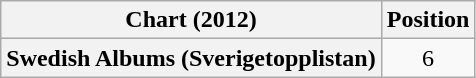<table class="wikitable plainrowheaders" style="text-align:center">
<tr>
<th scope="col">Chart (2012)</th>
<th scope="col">Position</th>
</tr>
<tr>
<th scope="row">Swedish Albums (Sverigetopplistan)</th>
<td>6</td>
</tr>
</table>
